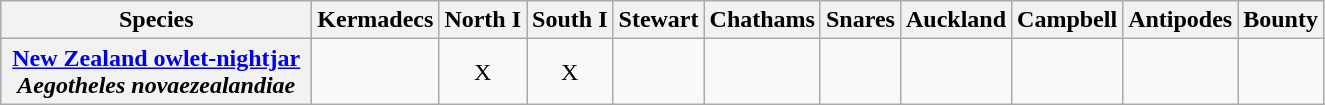<table class="wikitable" style="text-align:center">
<tr>
<th width="200">Species</th>
<th>Kermadecs</th>
<th>North I</th>
<th>South I</th>
<th>Stewart</th>
<th>Chathams</th>
<th>Snares</th>
<th>Auckland</th>
<th>Campbell</th>
<th>Antipodes</th>
<th>Bounty</th>
</tr>
<tr>
<th><a href='#'>New Zealand owlet-nightjar</a><br><em>Aegotheles novaezealandiae</em></th>
<td></td>
<td>X</td>
<td>X</td>
<td></td>
<td></td>
<td></td>
<td></td>
<td></td>
<td></td>
<td></td>
</tr>
</table>
